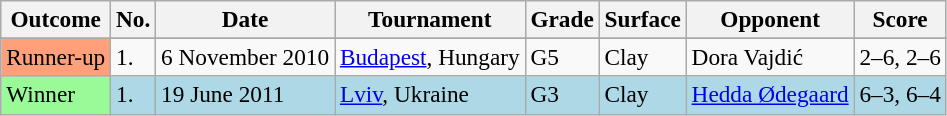<table class="sortable wikitable" style=font-size:97%>
<tr>
<th>Outcome</th>
<th>No.</th>
<th>Date</th>
<th>Tournament</th>
<th>Grade</th>
<th>Surface</th>
<th>Opponent</th>
<th class="unsortable">Score</th>
</tr>
<tr>
</tr>
<tr>
<td style="background:#ffa07a;">Runner-up</td>
<td>1.</td>
<td>6 November 2010</td>
<td><a href='#'>Budapest</a>, Hungary</td>
<td>G5</td>
<td>Clay</td>
<td> Dora Vajdić</td>
<td>2–6, 2–6</td>
</tr>
<tr bgcolor="lightblue">
<td bgcolor="98FB98">Winner</td>
<td>1.</td>
<td>19 June 2011</td>
<td><a href='#'>Lviv</a>, Ukraine</td>
<td>G3</td>
<td>Clay</td>
<td> <a href='#'>Hedda Ødegaard</a></td>
<td>6–3, 6–4</td>
</tr>
</table>
